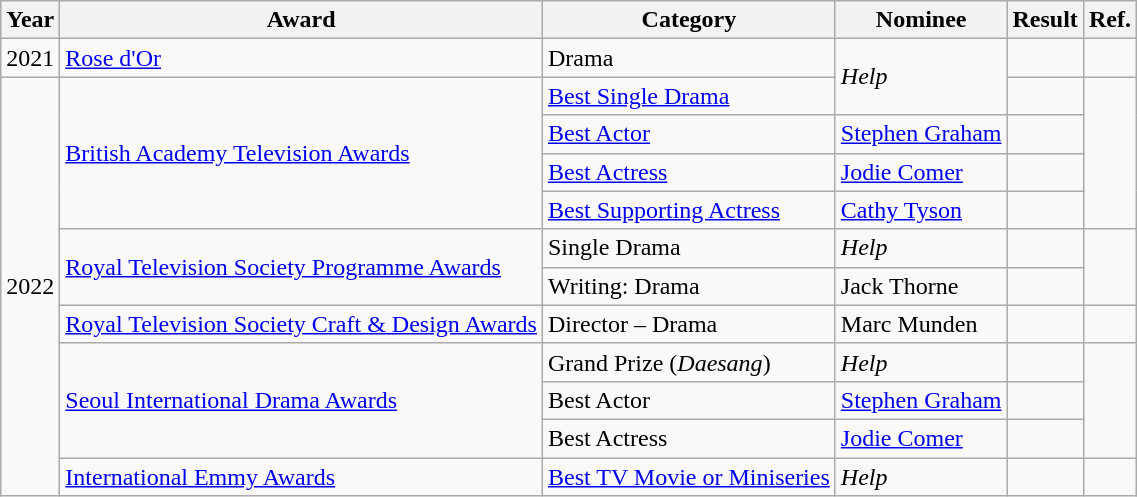<table class="wikitable">
<tr>
<th>Year</th>
<th>Award</th>
<th>Category</th>
<th>Nominee</th>
<th>Result</th>
<th>Ref.</th>
</tr>
<tr>
<td>2021</td>
<td><a href='#'>Rose d'Or</a></td>
<td>Drama</td>
<td rowspan="2"><em>Help</em></td>
<td></td>
<td></td>
</tr>
<tr>
<td rowspan="11">2022</td>
<td rowspan="4"><a href='#'>British Academy Television Awards</a></td>
<td><a href='#'>Best Single Drama</a></td>
<td></td>
<td rowspan="4"></td>
</tr>
<tr>
<td><a href='#'>Best Actor</a></td>
<td><a href='#'>Stephen Graham</a></td>
<td></td>
</tr>
<tr>
<td><a href='#'>Best Actress</a></td>
<td><a href='#'>Jodie Comer</a></td>
<td></td>
</tr>
<tr>
<td><a href='#'>Best Supporting Actress</a></td>
<td><a href='#'>Cathy Tyson</a></td>
<td></td>
</tr>
<tr>
<td rowspan="2"><a href='#'>Royal Television Society Programme Awards</a></td>
<td>Single Drama</td>
<td><em>Help</em></td>
<td></td>
<td rowspan="2"></td>
</tr>
<tr>
<td>Writing: Drama</td>
<td>Jack Thorne</td>
<td></td>
</tr>
<tr>
<td><a href='#'>Royal Television Society Craft & Design Awards</a></td>
<td>Director – Drama</td>
<td>Marc Munden</td>
<td></td>
<td></td>
</tr>
<tr>
<td rowspan="3"><a href='#'>Seoul International Drama Awards</a></td>
<td>Grand Prize (<em>Daesang</em>)</td>
<td><em>Help</em></td>
<td></td>
<td rowspan="3"></td>
</tr>
<tr>
<td>Best Actor</td>
<td><a href='#'>Stephen Graham</a></td>
<td></td>
</tr>
<tr>
<td>Best Actress</td>
<td><a href='#'>Jodie Comer</a></td>
<td></td>
</tr>
<tr>
<td><a href='#'>International Emmy Awards</a></td>
<td><a href='#'>Best TV Movie or Miniseries</a></td>
<td><em>Help</em></td>
<td></td>
<td></td>
</tr>
</table>
